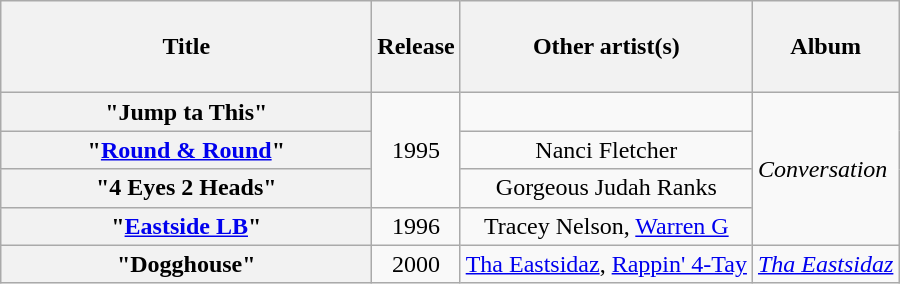<table class="wikitable plainrowheaders" style="text-align:center;">
<tr>
<th scope="col" style="width:15em;"><br>Title<br><br></th>
<th scope="col">Release</th>
<th scope="col">Other artist(s)</th>
<th scope="col">Album</th>
</tr>
<tr>
<th scope="row">"Jump ta This"</th>
<td align="center" rowspan="3">1995</td>
<td></td>
<td align="left" rowspan="4"><em>Conversation</em></td>
</tr>
<tr>
<th scope="row">"<a href='#'>Round & Round</a>"</th>
<td>Nanci Fletcher</td>
</tr>
<tr>
<th scope="row">"4 Eyes 2 Heads"</th>
<td>Gorgeous Judah Ranks</td>
</tr>
<tr>
<th scope="row">"<a href='#'>Eastside LB</a>"</th>
<td>1996</td>
<td>Tracey Nelson, <a href='#'>Warren G</a></td>
</tr>
<tr>
<th scope="row">"Dogghouse"</th>
<td>2000</td>
<td><a href='#'>Tha Eastsidaz</a>, <a href='#'>Rappin' 4-Tay</a></td>
<td><em><a href='#'>Tha Eastsidaz</a></em></td>
</tr>
</table>
